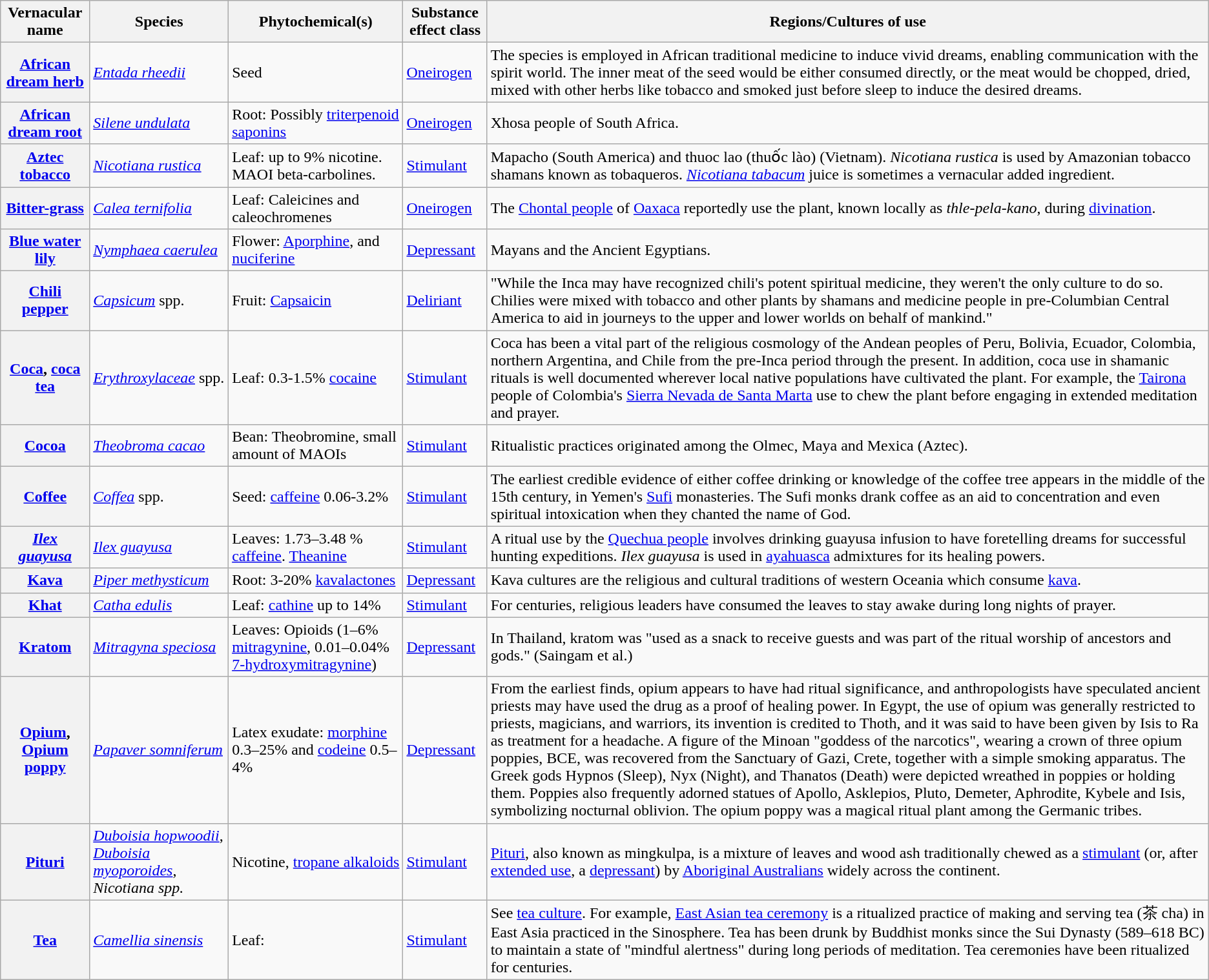<table class="wikitable sortable">
<tr>
<th>Vernacular name</th>
<th>Species</th>
<th>Phytochemical(s)</th>
<th>Substance effect class</th>
<th>Regions/Cultures of use</th>
</tr>
<tr>
<th><a href='#'>African dream herb</a></th>
<td><em><a href='#'>Entada rheedii</a></em></td>
<td>Seed</td>
<td><a href='#'>Oneirogen</a></td>
<td>The species is employed in African traditional medicine to induce vivid dreams, enabling communication with the spirit world. The inner meat of the seed would be either consumed directly, or the meat would be chopped, dried, mixed with other herbs like tobacco and smoked just before sleep to induce the desired dreams.</td>
</tr>
<tr>
<th><a href='#'>African dream root</a></th>
<td><em><a href='#'>Silene undulata</a></em></td>
<td>Root: Possibly <a href='#'>triterpenoid saponins</a></td>
<td><a href='#'>Oneirogen</a></td>
<td>Xhosa people of South Africa.</td>
</tr>
<tr>
<th><a href='#'>Aztec tobacco</a></th>
<td><em><a href='#'>Nicotiana rustica</a></em></td>
<td>Leaf: up to 9% nicotine.  MAOI beta-carbolines.</td>
<td><a href='#'>Stimulant</a></td>
<td>Mapacho (South America) and thuoc lao (thuốc lào) (Vietnam). <em>Nicotiana rustica</em> is used by Amazonian tobacco shamans known as tobaqueros. <em><a href='#'>Nicotiana tabacum</a></em> juice is sometimes a vernacular added ingredient.</td>
</tr>
<tr>
<th><a href='#'>Bitter-grass</a></th>
<td><em><a href='#'>Calea ternifolia</a></em></td>
<td>Leaf: Caleicines and caleochromenes</td>
<td><a href='#'>Oneirogen</a></td>
<td>The <a href='#'>Chontal people</a> of <a href='#'>Oaxaca</a> reportedly use the plant, known locally as <em>thle-pela-kano</em>, during <a href='#'>divination</a>.</td>
</tr>
<tr>
<th><a href='#'>Blue water lily</a></th>
<td><em><a href='#'>Nymphaea caerulea</a></em></td>
<td>Flower: <a href='#'>Aporphine</a>, and <a href='#'>nuciferine</a></td>
<td><a href='#'>Depressant</a></td>
<td>Mayans and the Ancient Egyptians.</td>
</tr>
<tr>
<th><a href='#'>Chili pepper</a></th>
<td><em><a href='#'>Capsicum</a></em> spp.</td>
<td>Fruit: <a href='#'>Capsaicin</a></td>
<td><a href='#'>Deliriant</a></td>
<td>"While the Inca may have recognized chili's potent spiritual medicine, they weren't the only culture to do so. Chilies were mixed with tobacco and other plants by shamans and medicine people in pre-Columbian Central America to aid in journeys to the upper and lower worlds on behalf of mankind."</td>
</tr>
<tr>
<th><a href='#'>Coca</a>, <a href='#'>coca tea</a></th>
<td><em><a href='#'>Erythroxylaceae</a></em> spp.</td>
<td>Leaf: 0.3-1.5% <a href='#'>cocaine</a></td>
<td><a href='#'>Stimulant</a></td>
<td>Coca has been a vital part of the religious cosmology of the Andean peoples of Peru, Bolivia, Ecuador, Colombia, northern Argentina, and Chile from the pre-Inca period through the present.  In addition, coca use in shamanic rituals is well documented wherever local native populations have cultivated the plant. For example, the <a href='#'>Tairona</a> people of Colombia's <a href='#'>Sierra Nevada de Santa Marta</a> use to chew the plant before engaging in extended meditation and prayer.</td>
</tr>
<tr>
<th><a href='#'>Cocoa</a></th>
<td><em><a href='#'>Theobroma cacao</a></em></td>
<td>Bean: Theobromine, small amount of MAOIs</td>
<td><a href='#'>Stimulant</a></td>
<td>Ritualistic practices originated among the Olmec, Maya and Mexica (Aztec).</td>
</tr>
<tr>
<th><a href='#'>Coffee</a></th>
<td><em><a href='#'>Coffea</a></em> spp.</td>
<td>Seed: <a href='#'>caffeine</a> 0.06-3.2%</td>
<td><a href='#'>Stimulant</a></td>
<td>The earliest credible evidence of either coffee drinking or knowledge of the coffee tree appears in the middle of the 15th century, in Yemen's <a href='#'>Sufi</a> monasteries. The Sufi monks drank coffee as an aid to concentration and even spiritual intoxication when they chanted the name of God.</td>
</tr>
<tr>
<th><em><a href='#'>Ilex guayusa</a></em></th>
<td><em><a href='#'>Ilex guayusa</a></em></td>
<td>Leaves: 1.73–3.48 % <a href='#'>caffeine</a>. <a href='#'>Theanine</a></td>
<td><a href='#'>Stimulant</a></td>
<td>A ritual use by the <a href='#'>Quechua people</a> involves drinking guayusa infusion to have foretelling dreams for successful hunting expeditions. <em>Ilex guayusa</em> is used in <a href='#'>ayahuasca</a> admixtures for its healing powers.</td>
</tr>
<tr>
<th><a href='#'>Kava</a></th>
<td><em><a href='#'>Piper methysticum</a></em></td>
<td>Root: 3-20% <a href='#'>kavalactones</a></td>
<td><a href='#'>Depressant</a></td>
<td>Kava cultures are the religious and cultural traditions of western Oceania which consume <a href='#'>kava</a>.</td>
</tr>
<tr>
<th><a href='#'>Khat</a></th>
<td><em><a href='#'>Catha edulis</a></em></td>
<td>Leaf: <a href='#'>cathine</a> up to 14%</td>
<td><a href='#'>Stimulant</a></td>
<td>For centuries, religious leaders have consumed the leaves to stay awake during long nights of prayer.</td>
</tr>
<tr>
<th><a href='#'>Kratom</a></th>
<td><em><a href='#'>Mitragyna speciosa</a></em></td>
<td>Leaves: Opioids (1–6% <a href='#'>mitragynine</a>, 0.01–0.04% <a href='#'>7-hydroxymitragynine</a>)</td>
<td><a href='#'>Depressant</a></td>
<td>In Thailand, kratom was "used as a snack to receive guests and was part of the ritual worship of ancestors and gods." (Saingam et al.)</td>
</tr>
<tr>
<th><a href='#'>Opium</a>, <a href='#'>Opium poppy</a></th>
<td><em><a href='#'>Papaver somniferum</a></em></td>
<td>Latex exudate: <a href='#'>morphine</a> 0.3–25% and <a href='#'>codeine</a> 0.5–4%</td>
<td><a href='#'>Depressant</a></td>
<td>From the earliest finds, opium appears to have had ritual significance, and anthropologists have speculated ancient priests may have used the drug as a proof of healing power. In Egypt, the use of opium was generally restricted to priests, magicians, and warriors, its invention is credited to Thoth, and it was said to have been given by Isis to Ra as treatment for a headache. A figure of the Minoan "goddess of the narcotics", wearing a crown of three opium poppies, BCE, was recovered from the Sanctuary of Gazi, Crete, together with a simple smoking apparatus. The Greek gods Hypnos (Sleep), Nyx (Night), and Thanatos (Death) were depicted wreathed in poppies or holding them. Poppies also frequently adorned statues of Apollo, Asklepios, Pluto, Demeter, Aphrodite, Kybele and Isis, symbolizing nocturnal oblivion. The opium poppy was a magical ritual plant among the Germanic tribes.</td>
</tr>
<tr>
<th><a href='#'>Pituri</a></th>
<td><em><a href='#'>Duboisia hopwoodii</a></em>, <em><a href='#'>Duboisia myoporoides</a></em>, <em>Nicotiana spp.</em></td>
<td>Nicotine, <a href='#'>tropane alkaloids</a></td>
<td><a href='#'>Stimulant</a></td>
<td><a href='#'>Pituri</a>, also known as mingkulpa, is a mixture of leaves and wood ash traditionally chewed as a <a href='#'>stimulant</a> (or, after <a href='#'>extended use</a>, a <a href='#'>depressant</a>) by <a href='#'>Aboriginal Australians</a> widely across the continent.</td>
</tr>
<tr>
<th><a href='#'>Tea</a></th>
<td><em><a href='#'>Camellia sinensis</a></em></td>
<td>Leaf: </td>
<td><a href='#'>Stimulant</a></td>
<td>See <a href='#'>tea culture</a>. For example, <a href='#'>East Asian tea ceremony</a> is a ritualized practice of making and serving tea (茶 cha) in East Asia practiced in the Sinosphere. Tea has been drunk by Buddhist monks since the Sui Dynasty (589–618 BC) to maintain a state of "mindful alertness" during long periods of meditation. Tea ceremonies have been ritualized for centuries.</td>
</tr>
</table>
